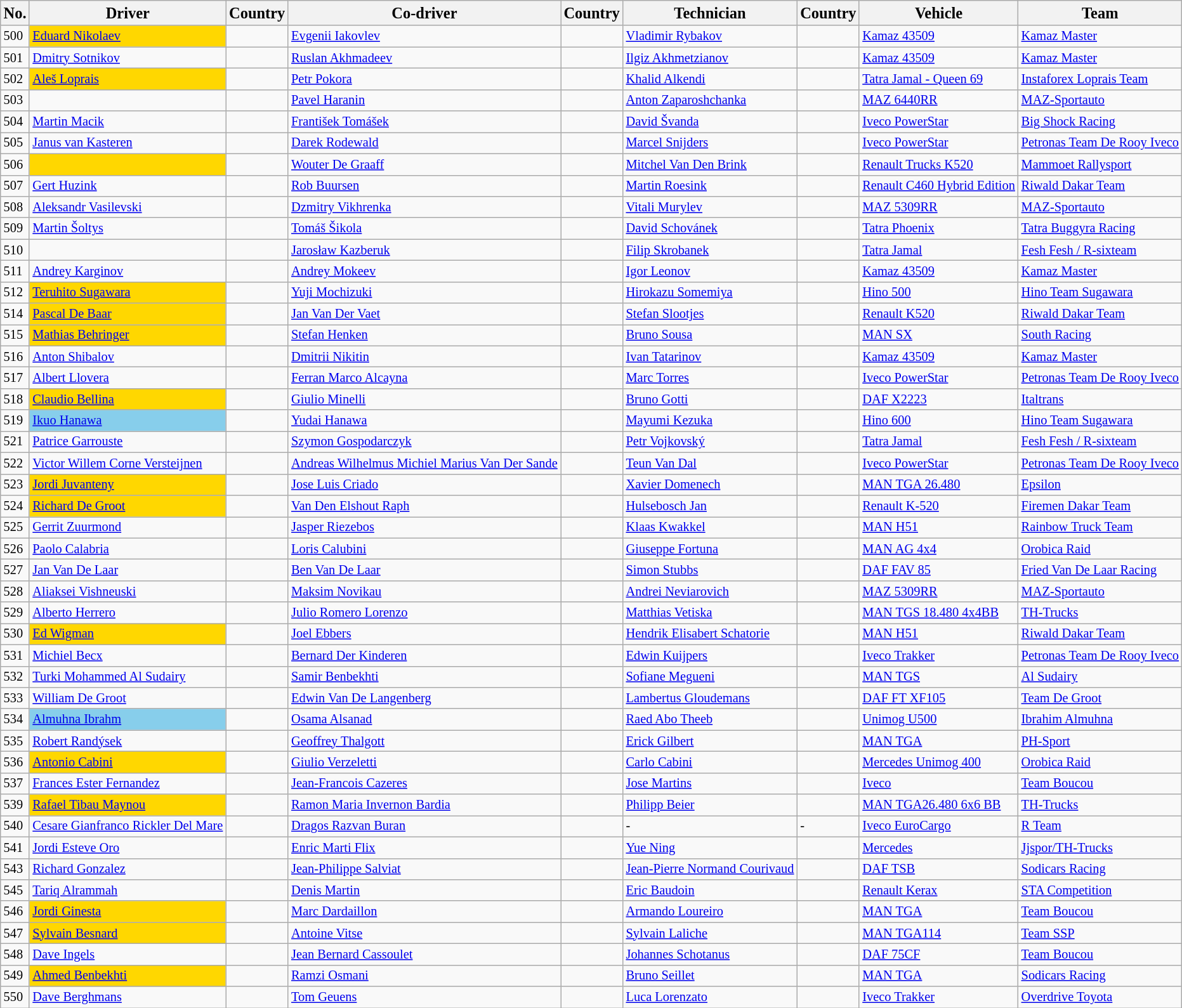<table class="wikitable sortable" style="font-size:85%;">
<tr>
<th><big>No.</big></th>
<th><big>Driver</big></th>
<th><big>Country</big></th>
<th><big>Co-driver</big></th>
<th><big>Country</big></th>
<th><big>Technician</big></th>
<th><big>Country</big></th>
<th><big>Vehicle</big></th>
<th><big>Team</big></th>
</tr>
<tr>
<td>500</td>
<td bgcolor="gold"><a href='#'>Eduard Nikolaev</a></td>
<td></td>
<td><a href='#'>Evgenii Iakovlev</a></td>
<td></td>
<td><a href='#'>Vladimir Rybakov</a></td>
<td></td>
<td><a href='#'>Kamaz 43509</a></td>
<td><a href='#'>Kamaz Master</a></td>
</tr>
<tr>
<td>501</td>
<td><a href='#'>Dmitry Sotnikov</a></td>
<td></td>
<td><a href='#'>Ruslan Akhmadeev</a></td>
<td></td>
<td><a href='#'>Ilgiz Akhmetzianov</a></td>
<td></td>
<td><a href='#'>Kamaz 43509</a></td>
<td><a href='#'>Kamaz Master</a></td>
</tr>
<tr>
<td>502</td>
<td bgcolor="gold"><a href='#'>Aleš Loprais</a></td>
<td></td>
<td><a href='#'>Petr Pokora</a></td>
<td></td>
<td><a href='#'>Khalid Alkendi</a></td>
<td></td>
<td><a href='#'>Tatra Jamal - Queen 69</a></td>
<td><a href='#'>Instaforex Loprais Team</a></td>
</tr>
<tr>
<td>503</td>
<td></td>
<td></td>
<td><a href='#'>Pavel Haranin</a></td>
<td></td>
<td><a href='#'>Anton Zaparoshchanka</a></td>
<td></td>
<td><a href='#'>MAZ 6440RR</a></td>
<td><a href='#'>MAZ-Sportauto</a></td>
</tr>
<tr>
<td>504</td>
<td><a href='#'>Martin Macik</a></td>
<td></td>
<td><a href='#'>František Tomášek</a></td>
<td></td>
<td><a href='#'>David Švanda</a></td>
<td></td>
<td><a href='#'>Iveco PowerStar</a></td>
<td><a href='#'>Big Shock Racing</a></td>
</tr>
<tr>
<td>505</td>
<td><a href='#'>Janus van Kasteren</a></td>
<td></td>
<td><a href='#'>Darek Rodewald</a></td>
<td></td>
<td><a href='#'>Marcel Snijders</a></td>
<td></td>
<td><a href='#'>Iveco PowerStar</a></td>
<td><a href='#'>Petronas Team De Rooy Iveco</a></td>
</tr>
<tr>
<td>506</td>
<td bgcolor="gold"></td>
<td></td>
<td><a href='#'>Wouter De Graaff</a></td>
<td></td>
<td><a href='#'>Mitchel Van Den Brink</a></td>
<td></td>
<td><a href='#'>Renault Trucks K520</a></td>
<td><a href='#'>Mammoet Rallysport</a></td>
</tr>
<tr>
<td>507</td>
<td><a href='#'>Gert Huzink</a></td>
<td></td>
<td><a href='#'>Rob Buursen</a></td>
<td></td>
<td><a href='#'>Martin Roesink</a></td>
<td></td>
<td><a href='#'>Renault C460 Hybrid Edition</a></td>
<td><a href='#'>Riwald Dakar Team</a></td>
</tr>
<tr>
<td>508</td>
<td><a href='#'>Aleksandr Vasilevski</a></td>
<td></td>
<td><a href='#'>Dzmitry Vikhrenka</a></td>
<td></td>
<td><a href='#'>Vitali Murylev</a></td>
<td></td>
<td><a href='#'>MAZ 5309RR</a></td>
<td><a href='#'>MAZ-Sportauto</a></td>
</tr>
<tr>
<td>509</td>
<td><a href='#'>Martin Šoltys</a></td>
<td></td>
<td><a href='#'>Tomáš Šikola</a></td>
<td></td>
<td><a href='#'>David Schovánek</a></td>
<td></td>
<td><a href='#'>Tatra Phoenix</a></td>
<td><a href='#'>Tatra Buggyra Racing</a></td>
</tr>
<tr>
<td>510</td>
<td></td>
<td></td>
<td><a href='#'>Jarosław Kazberuk</a></td>
<td></td>
<td><a href='#'>Filip Skrobanek</a></td>
<td></td>
<td><a href='#'>Tatra Jamal</a></td>
<td><a href='#'>Fesh Fesh / R-sixteam</a></td>
</tr>
<tr>
<td>511</td>
<td><a href='#'>Andrey Karginov</a></td>
<td></td>
<td><a href='#'>Andrey Mokeev</a></td>
<td></td>
<td><a href='#'>Igor Leonov</a></td>
<td></td>
<td><a href='#'>Kamaz 43509</a></td>
<td><a href='#'>Kamaz Master</a></td>
</tr>
<tr>
<td>512</td>
<td bgcolor="gold"><a href='#'>Teruhito Sugawara</a></td>
<td></td>
<td><a href='#'>Yuji Mochizuki</a></td>
<td></td>
<td><a href='#'>Hirokazu Somemiya</a></td>
<td></td>
<td><a href='#'>Hino 500</a></td>
<td><a href='#'>Hino Team Sugawara</a></td>
</tr>
<tr>
<td>514</td>
<td bgcolor="gold"><a href='#'>Pascal De Baar</a></td>
<td></td>
<td><a href='#'>Jan Van Der Vaet</a></td>
<td></td>
<td><a href='#'>Stefan Slootjes</a></td>
<td></td>
<td><a href='#'>Renault K520</a></td>
<td><a href='#'>Riwald Dakar Team</a></td>
</tr>
<tr>
<td>515</td>
<td bgcolor="gold"><a href='#'>Mathias Behringer</a></td>
<td></td>
<td><a href='#'>Stefan Henken</a></td>
<td></td>
<td><a href='#'>Bruno Sousa</a></td>
<td></td>
<td><a href='#'>MAN SX</a></td>
<td><a href='#'>South Racing</a></td>
</tr>
<tr>
<td>516</td>
<td><a href='#'>Anton Shibalov</a></td>
<td></td>
<td><a href='#'>Dmitrii Nikitin</a></td>
<td></td>
<td><a href='#'>Ivan Tatarinov</a></td>
<td></td>
<td><a href='#'>Kamaz 43509</a></td>
<td><a href='#'>Kamaz Master</a></td>
</tr>
<tr>
<td>517</td>
<td><a href='#'>Albert Llovera</a></td>
<td></td>
<td><a href='#'>Ferran Marco Alcayna</a></td>
<td></td>
<td><a href='#'>Marc Torres</a></td>
<td></td>
<td><a href='#'>Iveco PowerStar</a></td>
<td><a href='#'>Petronas Team De Rooy Iveco</a></td>
</tr>
<tr>
<td>518</td>
<td bgcolor="gold"><a href='#'>Claudio Bellina</a></td>
<td></td>
<td><a href='#'>Giulio Minelli</a></td>
<td></td>
<td><a href='#'>Bruno Gotti</a></td>
<td></td>
<td><a href='#'>DAF X2223</a></td>
<td><a href='#'>Italtrans</a></td>
</tr>
<tr>
<td>519</td>
<td bgcolor="skyblue"><a href='#'>Ikuo Hanawa</a></td>
<td></td>
<td><a href='#'>Yudai Hanawa</a></td>
<td></td>
<td><a href='#'>Mayumi Kezuka</a></td>
<td></td>
<td><a href='#'>Hino 600</a></td>
<td><a href='#'>Hino Team Sugawara</a></td>
</tr>
<tr>
<td>521</td>
<td><a href='#'>Patrice Garrouste</a></td>
<td></td>
<td><a href='#'>Szymon Gospodarczyk</a></td>
<td></td>
<td><a href='#'>Petr Vojkovský</a></td>
<td></td>
<td><a href='#'>Tatra Jamal</a></td>
<td><a href='#'>Fesh Fesh / R-sixteam</a></td>
</tr>
<tr>
<td>522</td>
<td><a href='#'>Victor Willem Corne Versteijnen</a></td>
<td></td>
<td><a href='#'>Andreas Wilhelmus Michiel Marius Van Der Sande</a></td>
<td></td>
<td><a href='#'>Teun Van Dal</a></td>
<td></td>
<td><a href='#'>Iveco PowerStar</a></td>
<td><a href='#'>Petronas Team De Rooy Iveco</a></td>
</tr>
<tr>
<td>523</td>
<td bgcolor="gold"><a href='#'>Jordi Juvanteny</a></td>
<td></td>
<td><a href='#'>Jose Luis Criado</a></td>
<td></td>
<td><a href='#'>Xavier Domenech</a></td>
<td></td>
<td><a href='#'>MAN TGA 26.480</a></td>
<td><a href='#'>Epsilon</a></td>
</tr>
<tr>
<td>524</td>
<td bgcolor="gold"><a href='#'>Richard De Groot</a></td>
<td></td>
<td><a href='#'>Van Den Elshout Raph</a></td>
<td></td>
<td><a href='#'>Hulsebosch Jan</a></td>
<td></td>
<td><a href='#'>Renault K-520</a></td>
<td><a href='#'>Firemen Dakar Team</a></td>
</tr>
<tr>
<td>525</td>
<td><a href='#'>Gerrit Zuurmond</a></td>
<td></td>
<td><a href='#'>Jasper Riezebos</a></td>
<td></td>
<td><a href='#'>Klaas Kwakkel</a></td>
<td></td>
<td><a href='#'>MAN H51</a></td>
<td><a href='#'>Rainbow Truck Team</a></td>
</tr>
<tr>
<td>526</td>
<td><a href='#'>Paolo Calabria</a></td>
<td></td>
<td><a href='#'>Loris Calubini</a></td>
<td></td>
<td><a href='#'>Giuseppe Fortuna</a></td>
<td></td>
<td><a href='#'>MAN AG 4x4</a></td>
<td><a href='#'>Orobica Raid</a></td>
</tr>
<tr>
<td>527</td>
<td><a href='#'>Jan Van De Laar</a></td>
<td></td>
<td><a href='#'>Ben Van De Laar</a></td>
<td></td>
<td><a href='#'>Simon Stubbs</a></td>
<td></td>
<td><a href='#'>DAF FAV 85</a></td>
<td><a href='#'>Fried Van De Laar Racing</a></td>
</tr>
<tr>
<td>528</td>
<td><a href='#'>Aliaksei Vishneuski</a></td>
<td></td>
<td><a href='#'>Maksim Novikau</a></td>
<td></td>
<td><a href='#'>Andrei Neviarovich</a></td>
<td></td>
<td><a href='#'>MAZ 5309RR</a></td>
<td><a href='#'>MAZ-Sportauto</a></td>
</tr>
<tr>
<td>529</td>
<td><a href='#'>Alberto Herrero</a></td>
<td></td>
<td><a href='#'>Julio Romero Lorenzo</a></td>
<td></td>
<td><a href='#'>Matthias Vetiska</a></td>
<td></td>
<td><a href='#'>MAN TGS 18.480 4x4BB</a></td>
<td><a href='#'>TH-Trucks</a></td>
</tr>
<tr>
<td>530</td>
<td bgcolor="gold"><a href='#'>Ed Wigman</a></td>
<td></td>
<td><a href='#'>Joel Ebbers</a></td>
<td></td>
<td><a href='#'>Hendrik Elisabert Schatorie</a></td>
<td></td>
<td><a href='#'>MAN H51</a></td>
<td><a href='#'>Riwald Dakar Team</a></td>
</tr>
<tr>
<td>531</td>
<td><a href='#'>Michiel Becx</a></td>
<td></td>
<td><a href='#'>Bernard Der Kinderen</a></td>
<td></td>
<td><a href='#'>Edwin Kuijpers</a></td>
<td></td>
<td><a href='#'>Iveco Trakker</a></td>
<td><a href='#'>Petronas Team De Rooy Iveco</a></td>
</tr>
<tr>
<td>532</td>
<td><a href='#'>Turki Mohammed Al Sudairy</a></td>
<td></td>
<td><a href='#'>Samir Benbekhti</a></td>
<td></td>
<td><a href='#'>Sofiane Megueni</a></td>
<td></td>
<td><a href='#'>MAN TGS</a></td>
<td><a href='#'>Al Sudairy</a></td>
</tr>
<tr>
<td>533</td>
<td><a href='#'>William De Groot</a></td>
<td></td>
<td><a href='#'>Edwin Van De Langenberg</a></td>
<td></td>
<td><a href='#'>Lambertus Gloudemans</a></td>
<td></td>
<td><a href='#'>DAF FT XF105</a></td>
<td><a href='#'>Team De Groot</a></td>
</tr>
<tr>
<td>534</td>
<td bgcolor="skyblue"><a href='#'>Almuhna Ibrahm</a></td>
<td></td>
<td><a href='#'>Osama Alsanad</a></td>
<td></td>
<td><a href='#'>Raed Abo Theeb</a></td>
<td></td>
<td><a href='#'>Unimog U500</a></td>
<td><a href='#'>Ibrahim Almuhna</a></td>
</tr>
<tr>
<td>535</td>
<td><a href='#'>Robert Randýsek</a></td>
<td></td>
<td><a href='#'>Geoffrey Thalgott</a></td>
<td></td>
<td><a href='#'>Erick Gilbert</a></td>
<td></td>
<td><a href='#'>MAN TGA</a></td>
<td><a href='#'>PH-Sport</a></td>
</tr>
<tr>
<td>536</td>
<td bgcolor="gold"><a href='#'>Antonio Cabini</a></td>
<td></td>
<td><a href='#'>Giulio Verzeletti</a></td>
<td></td>
<td><a href='#'>Carlo Cabini</a></td>
<td></td>
<td><a href='#'>Mercedes Unimog 400</a></td>
<td><a href='#'>Orobica Raid</a></td>
</tr>
<tr>
<td>537</td>
<td><a href='#'>Frances Ester Fernandez</a></td>
<td></td>
<td><a href='#'>Jean-Francois Cazeres</a></td>
<td></td>
<td><a href='#'>Jose Martins</a></td>
<td></td>
<td><a href='#'>Iveco</a></td>
<td><a href='#'>Team Boucou</a></td>
</tr>
<tr>
<td>539</td>
<td bgcolor="gold"><a href='#'>Rafael Tibau Maynou</a></td>
<td></td>
<td><a href='#'>Ramon Maria Invernon Bardia</a></td>
<td></td>
<td><a href='#'>Philipp Beier</a></td>
<td></td>
<td><a href='#'>MAN TGA26.480 6x6 BB</a></td>
<td><a href='#'>TH-Trucks</a></td>
</tr>
<tr>
<td>540</td>
<td><a href='#'>Cesare Gianfranco Rickler Del Mare</a></td>
<td></td>
<td><a href='#'>Dragos Razvan Buran</a></td>
<td></td>
<td>-</td>
<td>-</td>
<td><a href='#'>Iveco EuroCargo</a></td>
<td><a href='#'>R Team</a></td>
</tr>
<tr>
<td>541</td>
<td><a href='#'>Jordi Esteve Oro</a></td>
<td></td>
<td><a href='#'>Enric Marti Flix</a></td>
<td></td>
<td><a href='#'>Yue Ning</a></td>
<td></td>
<td><a href='#'>Mercedes</a></td>
<td><a href='#'>Jjspor/TH-Trucks</a></td>
</tr>
<tr>
<td>543</td>
<td><a href='#'>Richard Gonzalez</a></td>
<td></td>
<td><a href='#'>Jean-Philippe Salviat</a></td>
<td></td>
<td><a href='#'>Jean-Pierre Normand Courivaud</a></td>
<td></td>
<td><a href='#'>DAF TSB</a></td>
<td><a href='#'>Sodicars Racing</a></td>
</tr>
<tr>
<td>545</td>
<td><a href='#'>Tariq Alrammah</a></td>
<td></td>
<td><a href='#'>Denis Martin</a></td>
<td></td>
<td><a href='#'>Eric Baudoin</a></td>
<td></td>
<td><a href='#'>Renault Kerax</a></td>
<td><a href='#'>STA Competition</a></td>
</tr>
<tr>
<td>546</td>
<td bgcolor="gold"><a href='#'>Jordi Ginesta</a></td>
<td></td>
<td><a href='#'>Marc Dardaillon</a></td>
<td></td>
<td><a href='#'>Armando Loureiro</a></td>
<td></td>
<td><a href='#'>MAN TGA</a></td>
<td><a href='#'>Team Boucou</a></td>
</tr>
<tr>
<td>547</td>
<td bgcolor="gold"><a href='#'>Sylvain Besnard</a></td>
<td></td>
<td><a href='#'>Antoine Vitse</a></td>
<td></td>
<td><a href='#'>Sylvain Laliche</a></td>
<td></td>
<td><a href='#'>MAN TGA114</a></td>
<td><a href='#'>Team SSP</a></td>
</tr>
<tr>
<td>548</td>
<td><a href='#'>Dave Ingels</a></td>
<td></td>
<td><a href='#'>Jean Bernard Cassoulet</a></td>
<td></td>
<td><a href='#'>Johannes Schotanus</a></td>
<td></td>
<td><a href='#'>DAF 75CF</a></td>
<td><a href='#'>Team Boucou</a></td>
</tr>
<tr>
<td>549</td>
<td bgcolor="gold"><a href='#'>Ahmed Benbekhti</a></td>
<td></td>
<td><a href='#'>Ramzi Osmani</a></td>
<td></td>
<td><a href='#'>Bruno Seillet</a></td>
<td></td>
<td><a href='#'>MAN TGA</a></td>
<td><a href='#'>Sodicars Racing</a></td>
</tr>
<tr>
<td>550</td>
<td><a href='#'>Dave Berghmans</a></td>
<td></td>
<td><a href='#'>Tom Geuens</a></td>
<td></td>
<td><a href='#'>Luca Lorenzato</a></td>
<td></td>
<td><a href='#'>Iveco Trakker</a></td>
<td><a href='#'>Overdrive Toyota</a></td>
</tr>
</table>
